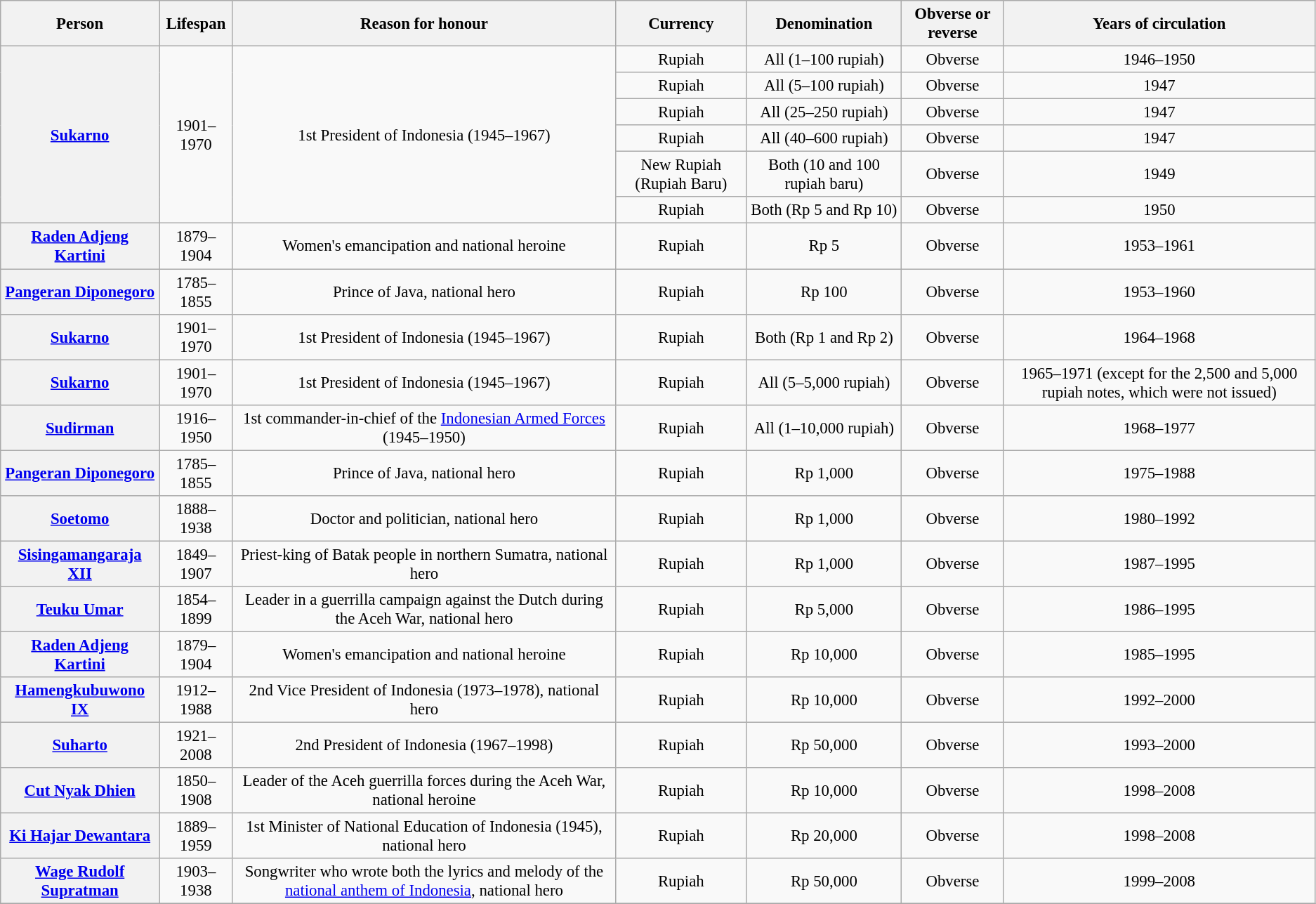<table class="wikitable" style="font-size:95%; text-align:center;">
<tr>
<th>Person</th>
<th>Lifespan</th>
<th>Reason for honour</th>
<th>Currency</th>
<th>Denomination</th>
<th>Obverse or reverse</th>
<th>Years of circulation</th>
</tr>
<tr>
<th rowspan=6><a href='#'>Sukarno</a></th>
<td rowspan=6>1901–1970</td>
<td rowspan=6>1st President of Indonesia (1945–1967)</td>
<td>Rupiah</td>
<td>All (1–100 rupiah)</td>
<td>Obverse</td>
<td>1946–1950</td>
</tr>
<tr>
<td>Rupiah</td>
<td>All (5–100 rupiah)</td>
<td>Obverse</td>
<td>1947</td>
</tr>
<tr>
<td>Rupiah</td>
<td>All (25–250 rupiah)</td>
<td>Obverse</td>
<td>1947</td>
</tr>
<tr>
<td>Rupiah</td>
<td>All (40–600 rupiah)</td>
<td>Obverse</td>
<td>1947</td>
</tr>
<tr>
<td>New Rupiah (Rupiah Baru)</td>
<td>Both (10 and 100 rupiah baru)</td>
<td>Obverse</td>
<td>1949</td>
</tr>
<tr>
<td>Rupiah</td>
<td>Both (Rp 5 and Rp 10)</td>
<td>Obverse</td>
<td>1950</td>
</tr>
<tr>
<th><a href='#'>Raden Adjeng Kartini</a></th>
<td>1879–1904</td>
<td>Women's emancipation and national heroine</td>
<td>Rupiah</td>
<td>Rp 5</td>
<td>Obverse</td>
<td>1953–1961</td>
</tr>
<tr>
<th><a href='#'>Pangeran Diponegoro</a></th>
<td>1785–1855</td>
<td>Prince of Java, national hero</td>
<td>Rupiah</td>
<td>Rp 100</td>
<td>Obverse</td>
<td>1953–1960</td>
</tr>
<tr>
<th><a href='#'>Sukarno</a></th>
<td>1901–1970</td>
<td>1st President of Indonesia (1945–1967)</td>
<td>Rupiah</td>
<td>Both (Rp 1 and Rp 2)</td>
<td>Obverse</td>
<td>1964–1968</td>
</tr>
<tr>
<th><a href='#'>Sukarno</a></th>
<td>1901–1970</td>
<td>1st President of Indonesia (1945–1967)</td>
<td>Rupiah</td>
<td>All (5–5,000 rupiah)</td>
<td>Obverse</td>
<td>1965–1971 (except for the 2,500 and 5,000 rupiah notes, which were not issued)</td>
</tr>
<tr>
<th><a href='#'>Sudirman</a></th>
<td>1916–1950</td>
<td>1st commander-in-chief of the <a href='#'>Indonesian Armed Forces</a> (1945–1950)</td>
<td>Rupiah</td>
<td>All (1–10,000 rupiah)</td>
<td>Obverse</td>
<td>1968–1977</td>
</tr>
<tr>
<th><a href='#'>Pangeran Diponegoro</a></th>
<td>1785–1855</td>
<td>Prince of Java, national hero</td>
<td>Rupiah</td>
<td>Rp 1,000</td>
<td>Obverse</td>
<td>1975–1988</td>
</tr>
<tr>
<th><a href='#'>Soetomo</a></th>
<td>1888–1938</td>
<td>Doctor and politician, national hero</td>
<td>Rupiah</td>
<td>Rp 1,000</td>
<td>Obverse</td>
<td>1980–1992</td>
</tr>
<tr>
<th><a href='#'>Sisingamangaraja XII</a></th>
<td>1849–1907</td>
<td>Priest-king of Batak people in northern Sumatra, national hero</td>
<td>Rupiah</td>
<td>Rp 1,000</td>
<td>Obverse</td>
<td>1987–1995</td>
</tr>
<tr>
<th><a href='#'>Teuku Umar</a></th>
<td>1854–1899</td>
<td>Leader in a guerrilla campaign against the Dutch during the Aceh War, national hero</td>
<td>Rupiah</td>
<td>Rp 5,000</td>
<td>Obverse</td>
<td>1986–1995</td>
</tr>
<tr>
<th><a href='#'>Raden Adjeng Kartini</a></th>
<td>1879–1904</td>
<td>Women's emancipation and national heroine</td>
<td>Rupiah</td>
<td>Rp 10,000</td>
<td>Obverse</td>
<td>1985–1995</td>
</tr>
<tr>
<th><a href='#'>Hamengkubuwono IX</a></th>
<td>1912–1988</td>
<td>2nd Vice President of Indonesia (1973–1978), national hero</td>
<td>Rupiah</td>
<td>Rp 10,000</td>
<td>Obverse</td>
<td>1992–2000</td>
</tr>
<tr>
<th><a href='#'>Suharto</a></th>
<td>1921–2008</td>
<td>2nd President of Indonesia (1967–1998)</td>
<td>Rupiah</td>
<td>Rp 50,000</td>
<td>Obverse</td>
<td>1993–2000</td>
</tr>
<tr>
<th><a href='#'>Cut Nyak Dhien</a></th>
<td>1850–1908</td>
<td>Leader of the Aceh guerrilla forces during the Aceh War, national heroine</td>
<td>Rupiah</td>
<td>Rp 10,000</td>
<td>Obverse</td>
<td>1998–2008</td>
</tr>
<tr>
<th><a href='#'>Ki Hajar Dewantara</a></th>
<td>1889–1959</td>
<td>1st Minister of National Education of Indonesia (1945), national hero</td>
<td>Rupiah</td>
<td>Rp 20,000</td>
<td>Obverse</td>
<td>1998–2008</td>
</tr>
<tr>
<th><a href='#'>Wage Rudolf Supratman</a></th>
<td>1903–1938</td>
<td>Songwriter who wrote both the lyrics and melody of the <a href='#'>national anthem of Indonesia</a>, national hero</td>
<td>Rupiah</td>
<td>Rp 50,000</td>
<td>Obverse</td>
<td>1999–2008</td>
</tr>
<tr>
</tr>
</table>
